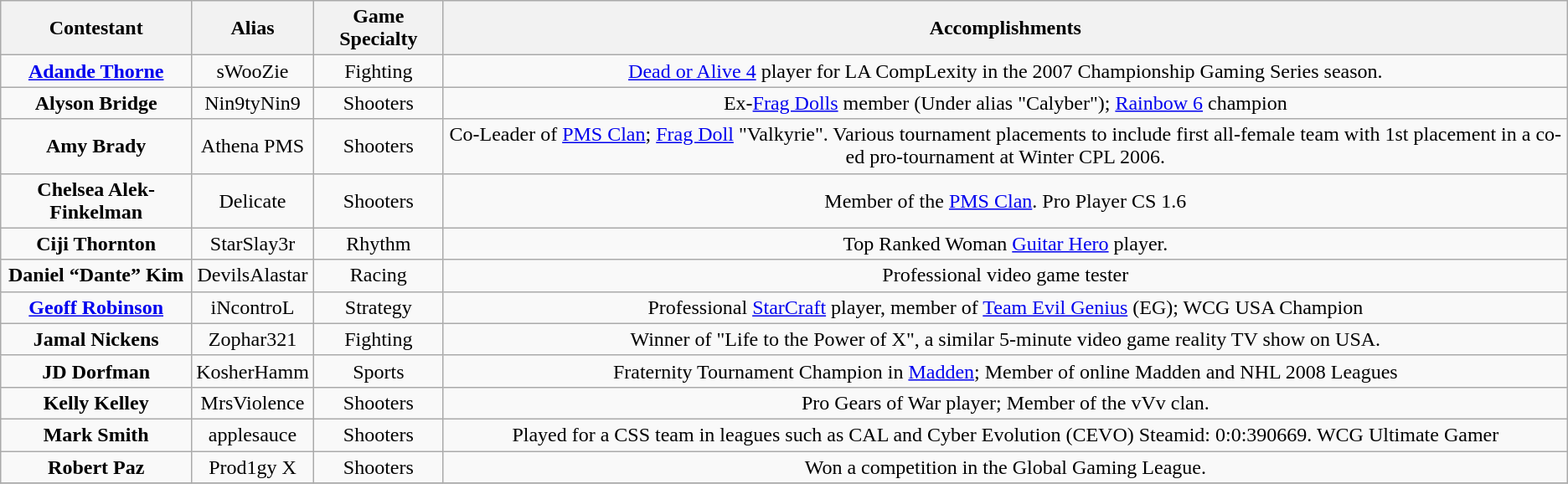<table class="wikitable" border="1" style="text-align:center">
<tr>
<th>Contestant</th>
<th>Alias</th>
<th>Game Specialty</th>
<th>Accomplishments</th>
</tr>
<tr>
<td><strong><a href='#'>Adande Thorne</a></strong></td>
<td>sWooZie</td>
<td>Fighting</td>
<td><a href='#'>Dead or Alive 4</a> player for LA CompLexity in the 2007 Championship Gaming Series season.</td>
</tr>
<tr>
<td><strong>Alyson Bridge</strong></td>
<td>Nin9tyNin9</td>
<td>Shooters</td>
<td>Ex-<a href='#'>Frag Dolls</a> member (Under alias "Calyber"); <a href='#'>Rainbow 6</a> champion</td>
</tr>
<tr>
<td><strong>Amy Brady</strong></td>
<td>Athena PMS</td>
<td>Shooters</td>
<td>Co-Leader of <a href='#'>PMS Clan</a>; <a href='#'>Frag Doll</a> "Valkyrie". Various tournament placements to include first all-female team with 1st placement in a co-ed pro-tournament at Winter CPL 2006.</td>
</tr>
<tr>
<td><strong>Chelsea Alek-Finkelman</strong></td>
<td>Delicate</td>
<td>Shooters</td>
<td>Member of the <a href='#'>PMS Clan</a>. Pro Player CS 1.6</td>
</tr>
<tr>
<td><strong>Ciji Thornton</strong></td>
<td>StarSlay3r</td>
<td>Rhythm</td>
<td>Top Ranked Woman <a href='#'>Guitar Hero</a> player.</td>
</tr>
<tr>
<td><strong>Daniel “Dante” Kim</strong></td>
<td>DevilsAlastar</td>
<td>Racing</td>
<td>Professional video game tester</td>
</tr>
<tr>
<td><strong><a href='#'>Geoff Robinson</a></strong></td>
<td>iNcontroL</td>
<td>Strategy</td>
<td>Professional <a href='#'>StarCraft</a> player, member of <a href='#'>Team Evil Genius</a> (EG); WCG USA Champion</td>
</tr>
<tr>
<td><strong>Jamal Nickens</strong></td>
<td>Zophar321</td>
<td>Fighting</td>
<td>Winner of "Life to the Power of X", a similar 5-minute video game reality TV show on USA.</td>
</tr>
<tr>
<td><strong>JD Dorfman</strong></td>
<td>KosherHamm</td>
<td>Sports</td>
<td>Fraternity Tournament Champion in <a href='#'>Madden</a>; Member of online Madden and NHL 2008 Leagues</td>
</tr>
<tr>
<td><strong>Kelly Kelley</strong></td>
<td>MrsViolence</td>
<td>Shooters</td>
<td>Pro Gears of War player; Member of the vVv clan.</td>
</tr>
<tr>
<td><strong>Mark Smith</strong></td>
<td>applesauce</td>
<td>Shooters</td>
<td>Played for a CSS team in leagues such as CAL and Cyber Evolution (CEVO) Steamid: 0:0:390669. WCG Ultimate Gamer</td>
</tr>
<tr>
<td><strong>Robert Paz</strong></td>
<td>Prod1gy X</td>
<td>Shooters</td>
<td>Won a competition in the Global Gaming League.</td>
</tr>
<tr>
</tr>
</table>
